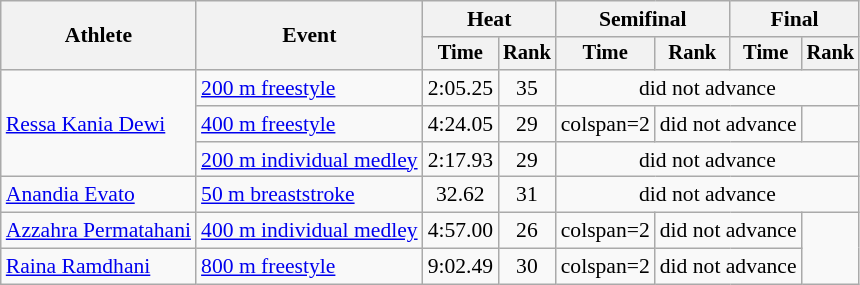<table class=wikitable style="font-size:90%">
<tr>
<th rowspan="2">Athlete</th>
<th rowspan="2">Event</th>
<th colspan="2">Heat</th>
<th colspan="2">Semifinal</th>
<th colspan="2">Final</th>
</tr>
<tr style="font-size:95%">
<th>Time</th>
<th>Rank</th>
<th>Time</th>
<th>Rank</th>
<th>Time</th>
<th>Rank</th>
</tr>
<tr align=center>
<td align=left rowspan=3><a href='#'>Ressa Kania Dewi</a></td>
<td align=left><a href='#'>200 m freestyle</a></td>
<td>2:05.25</td>
<td>35</td>
<td colspan=4>did not advance</td>
</tr>
<tr align=center>
<td align=left><a href='#'>400 m freestyle</a></td>
<td>4:24.05</td>
<td>29</td>
<td>colspan=2 </td>
<td colspan=2>did not advance</td>
</tr>
<tr align=center>
<td align=left><a href='#'>200 m individual medley</a></td>
<td>2:17.93</td>
<td>29</td>
<td colspan=4>did not advance</td>
</tr>
<tr align=center>
<td align=left><a href='#'>Anandia Evato</a></td>
<td align=left><a href='#'>50 m breaststroke</a></td>
<td>32.62</td>
<td>31</td>
<td colspan=4>did not advance</td>
</tr>
<tr align=center>
<td align=left><a href='#'>Azzahra Permatahani</a></td>
<td align=left><a href='#'>400 m individual medley</a></td>
<td>4:57.00</td>
<td>26</td>
<td>colspan=2 </td>
<td colspan=2>did not advance</td>
</tr>
<tr align=center>
<td align=left><a href='#'>Raina Ramdhani</a></td>
<td align=left><a href='#'>800 m freestyle</a></td>
<td>9:02.49</td>
<td>30</td>
<td>colspan=2 </td>
<td colspan=2>did not advance</td>
</tr>
</table>
